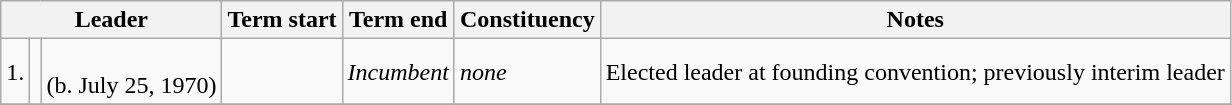<table class="wikitable">
<tr>
<th colspan=3>Leader</th>
<th>Term start</th>
<th>Term end</th>
<th>Constituency</th>
<th>Notes</th>
</tr>
<tr>
<td>1.</td>
<td></td>
<td><br>(b. July 25, 1970)</td>
<td></td>
<td><em>Incumbent</em></td>
<td><em>none</em></td>
<td>Elected leader at founding convention; previously interim leader</td>
</tr>
<tr>
</tr>
</table>
